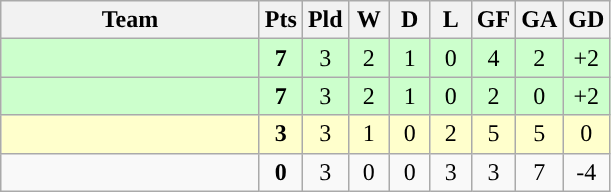<table class="wikitable" style="text-align:center;">
<tr>
<th width=165>Team</th>
<th width=20>Pts</th>
<th width=20>Pld</th>
<th width=20>W</th>
<th width=20>D</th>
<th width=20>L</th>
<th width=20>GF</th>
<th width=20>GA</th>
<th width=20>GD</th>
</tr>
<tr style="text-align:center; background:#cfc;">
<td style="text-align:left;"></td>
<td><strong>7</strong></td>
<td>3</td>
<td>2</td>
<td>1</td>
<td>0</td>
<td>4</td>
<td>2</td>
<td>+2</td>
</tr>
<tr style="text-align:center; background:#cfc;">
<td style="text-align:left;"></td>
<td><strong>7</strong></td>
<td>3</td>
<td>2</td>
<td>1</td>
<td>0</td>
<td>2</td>
<td>0</td>
<td>+2</td>
</tr>
<tr style="text-align:center; background:#ffc;">
<td style="text-align:left;"></td>
<td><strong>3</strong></td>
<td>3</td>
<td>1</td>
<td>0</td>
<td>2</td>
<td>5</td>
<td>5</td>
<td>0</td>
</tr>
<tr style="text-align:center; background">
<td style="text-align:left;"></td>
<td><strong>0</strong></td>
<td>3</td>
<td>0</td>
<td>0</td>
<td>3</td>
<td>3</td>
<td>7</td>
<td>-4</td>
</tr>
</table>
